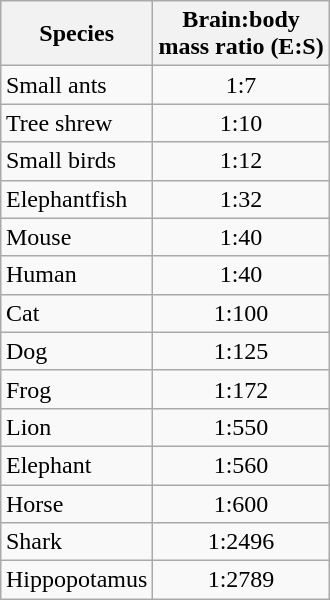<table class="wikitable" style="float: right">
<tr>
<th>Species</th>
<th>Brain:body<br>mass ratio (E:S)</th>
</tr>
<tr>
<td>Small ants</td>
<td align=center>1:7</td>
</tr>
<tr>
<td>Tree shrew</td>
<td align="center">1:10</td>
</tr>
<tr>
<td>Small birds</td>
<td align="center">1:12</td>
</tr>
<tr>
<td>Elephantfish</td>
<td align="center">1:32</td>
</tr>
<tr>
<td>Mouse</td>
<td align="center">1:40</td>
</tr>
<tr>
<td>Human</td>
<td align="center">1:40</td>
</tr>
<tr>
<td>Cat</td>
<td align="center">1:100</td>
</tr>
<tr>
<td>Dog</td>
<td align="center">1:125</td>
</tr>
<tr>
<td>Frog</td>
<td align="center">1:172</td>
</tr>
<tr>
<td>Lion</td>
<td align="center">1:550</td>
</tr>
<tr>
<td>Elephant</td>
<td align="center">1:560</td>
</tr>
<tr>
<td>Horse</td>
<td align="center">1:600</td>
</tr>
<tr>
<td>Shark</td>
<td align="center">1:2496</td>
</tr>
<tr>
<td>Hippopotamus</td>
<td align="center">1:2789</td>
</tr>
</table>
